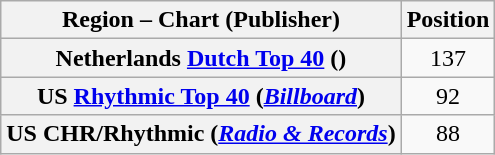<table class="wikitable sortable plainrowheaders" style="text-align:center;">
<tr>
<th>Region – Chart (Publisher)</th>
<th>Position</th>
</tr>
<tr>
<th scope="row">Netherlands <a href='#'>Dutch Top 40</a> ()</th>
<td>137</td>
</tr>
<tr>
<th scope="row">US <a href='#'>Rhythmic Top 40</a> (<em><a href='#'>Billboard</a></em>)</th>
<td>92</td>
</tr>
<tr>
<th scope="row">US CHR/Rhythmic (<em><a href='#'>Radio & Records</a></em>)</th>
<td>88</td>
</tr>
</table>
